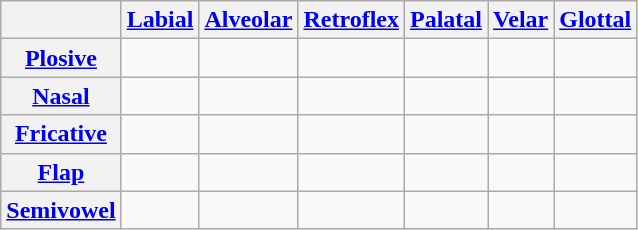<table class="wikitable" style=text-align:center>
<tr>
<th></th>
<th><a href='#'>Labial</a></th>
<th><a href='#'>Alveolar</a></th>
<th><a href='#'>Retroflex</a></th>
<th><a href='#'>Palatal</a></th>
<th><a href='#'>Velar</a></th>
<th><a href='#'>Glottal</a></th>
</tr>
<tr>
<th><a href='#'>Plosive</a></th>
<td></td>
<td></td>
<td></td>
<td></td>
<td></td>
<td></td>
</tr>
<tr>
<th><a href='#'>Nasal</a></th>
<td></td>
<td></td>
<td></td>
<td></td>
<td></td>
<td></td>
</tr>
<tr>
<th><a href='#'>Fricative</a></th>
<td></td>
<td></td>
<td></td>
<td></td>
<td></td>
<td></td>
</tr>
<tr>
<th><a href='#'>Flap</a></th>
<td></td>
<td></td>
<td></td>
<td></td>
<td></td>
<td></td>
</tr>
<tr>
<th><a href='#'>Semivowel</a></th>
<td></td>
<td></td>
<td></td>
<td></td>
<td></td>
<td></td>
</tr>
</table>
